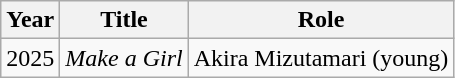<table class="wikitable sortable">
<tr>
<th>Year</th>
<th>Title</th>
<th>Role</th>
</tr>
<tr>
<td rowspan="1">2025</td>
<td><em>Make a Girl</em></td>
<td>Akira Mizutamari (young)</td>
</tr>
</table>
